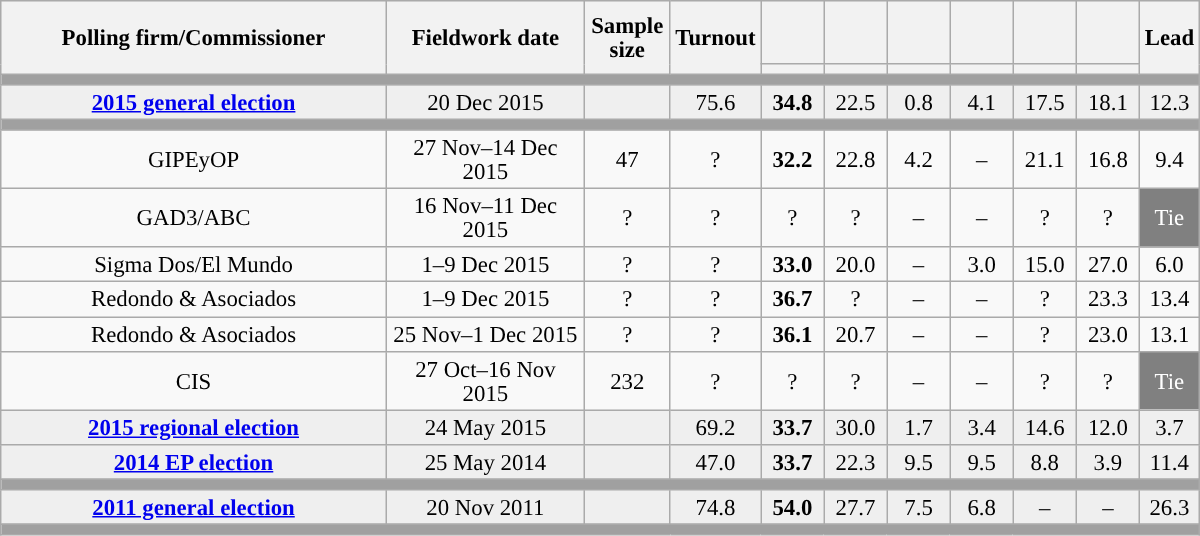<table class="wikitable collapsible collapsed" style="text-align:center; font-size:95%; line-height:16px;">
<tr style="height:42px; background-color:#E9E9E9">
<th style="width:250px;" rowspan="2">Polling firm/Commissioner</th>
<th style="width:125px;" rowspan="2">Fieldwork date</th>
<th style="width:50px;" rowspan="2">Sample size</th>
<th style="width:45px;" rowspan="2">Turnout</th>
<th style="width:35px;"></th>
<th style="width:35px;"></th>
<th style="width:35px;"></th>
<th style="width:35px;"></th>
<th style="width:35px;"></th>
<th style="width:35px;"></th>
<th style="width:30px;" rowspan="2">Lead</th>
</tr>
<tr>
<th style="color:inherit;background:"></th>
<th style="color:inherit;background:"></th>
<th style="color:inherit;background:"></th>
<th style="color:inherit;background:"></th>
<th style="color:inherit;background:"></th>
<th style="color:inherit;background:"></th>
</tr>
<tr>
<td colspan="11" style="background:#A0A0A0"></td>
</tr>
<tr style="background:#EFEFEF;">
<td><strong><a href='#'>2015 general election</a></strong></td>
<td>20 Dec 2015</td>
<td></td>
<td>75.6</td>
<td><strong>34.8</strong><br></td>
<td>22.5<br></td>
<td>0.8<br></td>
<td>4.1<br></td>
<td>17.5<br></td>
<td>18.1<br></td>
<td style="background:">12.3</td>
</tr>
<tr>
<td colspan="11" style="background:#A0A0A0"></td>
</tr>
<tr>
<td>GIPEyOP</td>
<td>27 Nov–14 Dec 2015</td>
<td>47</td>
<td>?</td>
<td><strong>32.2</strong><br></td>
<td>22.8<br></td>
<td>4.2<br></td>
<td>–</td>
<td>21.1<br></td>
<td>16.8<br></td>
<td style="background:">9.4</td>
</tr>
<tr>
<td>GAD3/ABC</td>
<td>16 Nov–11 Dec 2015</td>
<td>?</td>
<td>?</td>
<td>?<br></td>
<td>?<br></td>
<td>–</td>
<td>–</td>
<td>?<br></td>
<td>?<br></td>
<td style="background:gray;color:white;">Tie</td>
</tr>
<tr>
<td>Sigma Dos/El Mundo</td>
<td>1–9 Dec 2015</td>
<td>?</td>
<td>?</td>
<td><strong>33.0</strong><br></td>
<td>20.0<br></td>
<td>–</td>
<td>3.0<br></td>
<td>15.0<br></td>
<td>27.0<br></td>
<td style="background:">6.0</td>
</tr>
<tr>
<td>Redondo & Asociados</td>
<td>1–9 Dec 2015</td>
<td>?</td>
<td>?</td>
<td><strong>36.7</strong><br></td>
<td>?<br></td>
<td>–</td>
<td>–</td>
<td>?<br></td>
<td>23.3<br></td>
<td style="background:">13.4</td>
</tr>
<tr>
<td>Redondo & Asociados</td>
<td>25 Nov–1 Dec 2015</td>
<td>?</td>
<td>?</td>
<td><strong>36.1</strong><br></td>
<td>20.7<br></td>
<td>–</td>
<td>–</td>
<td>?<br></td>
<td>23.0<br></td>
<td style="background:">13.1</td>
</tr>
<tr>
<td>CIS</td>
<td>27 Oct–16 Nov 2015</td>
<td>232</td>
<td>?</td>
<td>?<br></td>
<td>?<br></td>
<td>–</td>
<td>–</td>
<td>?<br></td>
<td>?<br></td>
<td style="background:gray;color:white;">Tie</td>
</tr>
<tr style="background:#EFEFEF;">
<td><strong><a href='#'>2015 regional election</a></strong></td>
<td>24 May 2015</td>
<td></td>
<td>69.2</td>
<td><strong>33.7</strong><br></td>
<td>30.0<br></td>
<td>1.7<br></td>
<td>3.4<br></td>
<td>14.6<br></td>
<td>12.0<br></td>
<td style="background:">3.7</td>
</tr>
<tr style="background:#EFEFEF;">
<td><strong><a href='#'>2014 EP election</a></strong></td>
<td>25 May 2014</td>
<td></td>
<td>47.0</td>
<td><strong>33.7</strong><br></td>
<td>22.3<br></td>
<td>9.5<br></td>
<td>9.5<br></td>
<td>8.8<br></td>
<td>3.9<br></td>
<td style="background:">11.4</td>
</tr>
<tr>
<td colspan="11" style="background:#A0A0A0"></td>
</tr>
<tr style="background:#EFEFEF;">
<td><strong><a href='#'>2011 general election</a></strong></td>
<td>20 Nov 2011</td>
<td></td>
<td>74.8</td>
<td><strong>54.0</strong><br></td>
<td>27.7<br></td>
<td>7.5<br></td>
<td>6.8<br></td>
<td>–</td>
<td>–</td>
<td style="background:">26.3</td>
</tr>
<tr>
<td colspan="11" style="background:#A0A0A0"></td>
</tr>
</table>
